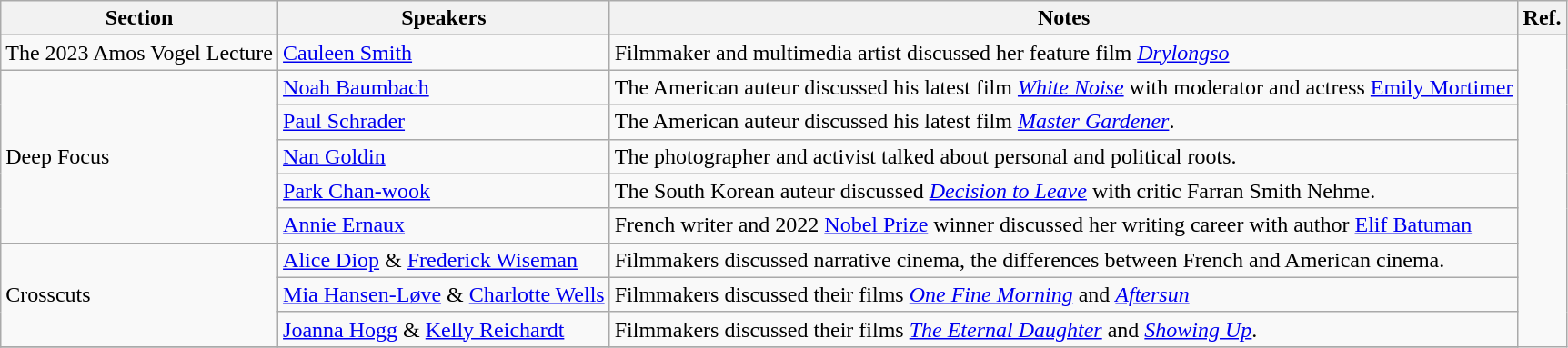<table class="wikitable sortable plainrowheaders">
<tr>
<th>Section</th>
<th>Speakers</th>
<th>Notes</th>
<th class="unsortable">Ref.</th>
</tr>
<tr>
<td>The 2023 Amos Vogel Lecture</td>
<td><a href='#'>Cauleen Smith</a></td>
<td>Filmmaker and multimedia artist discussed her feature film <em><a href='#'>Drylongso</a></em></td>
<td rowspan=10></td>
</tr>
<tr>
<td rowspan=5>Deep Focus</td>
<td><a href='#'>Noah Baumbach</a></td>
<td>The American auteur discussed his latest film <em><a href='#'>White Noise</a></em> with moderator and actress <a href='#'>Emily Mortimer</a></td>
</tr>
<tr>
<td><a href='#'>Paul Schrader</a></td>
<td>The American auteur discussed his latest film <em><a href='#'>Master Gardener</a></em>.</td>
</tr>
<tr>
<td><a href='#'>Nan Goldin</a></td>
<td>The photographer and activist talked about personal and political roots.</td>
</tr>
<tr>
<td><a href='#'>Park Chan-wook</a></td>
<td>The South Korean auteur discussed <em><a href='#'>Decision to Leave</a></em> with critic Farran Smith Nehme.</td>
</tr>
<tr>
<td><a href='#'>Annie Ernaux</a></td>
<td>French writer and 2022 <a href='#'>Nobel Prize</a> winner discussed her writing career with author <a href='#'>Elif Batuman</a></td>
</tr>
<tr>
<td rowspan=3>Crosscuts</td>
<td><a href='#'>Alice Diop</a> & <a href='#'>Frederick Wiseman</a></td>
<td>Filmmakers discussed narrative cinema, the differences between French and American cinema.</td>
</tr>
<tr>
<td><a href='#'>Mia Hansen-Løve</a> & <a href='#'>Charlotte Wells</a></td>
<td>Filmmakers discussed their films <em><a href='#'>One Fine Morning</a></em> and <em><a href='#'>Aftersun</a></em></td>
</tr>
<tr>
<td><a href='#'>Joanna Hogg</a> & <a href='#'>Kelly Reichardt</a></td>
<td>Filmmakers discussed their films <em><a href='#'>The Eternal Daughter</a></em> and <em><a href='#'>Showing Up</a></em>.</td>
</tr>
<tr>
</tr>
</table>
